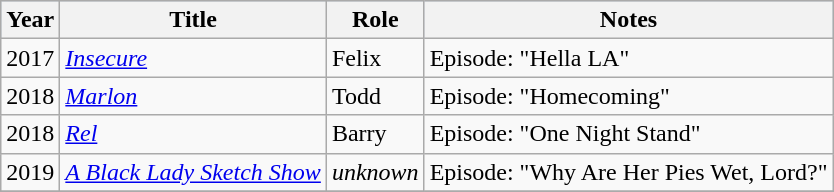<table class="wikitable">
<tr style="background:#b0c4de; text-align:center;">
<th>Year</th>
<th>Title</th>
<th>Role</th>
<th>Notes</th>
</tr>
<tr>
<td>2017</td>
<td><em><a href='#'>Insecure</a></em></td>
<td>Felix</td>
<td>Episode: "Hella LA"</td>
</tr>
<tr>
<td>2018</td>
<td><em><a href='#'>Marlon</a></em></td>
<td>Todd</td>
<td>Episode: "Homecoming"</td>
</tr>
<tr>
<td>2018</td>
<td><em><a href='#'>Rel</a></em></td>
<td>Barry</td>
<td>Episode: "One Night Stand"</td>
</tr>
<tr>
<td>2019</td>
<td><em><a href='#'>A Black Lady Sketch Show</a></em></td>
<td><em>unknown</em></td>
<td>Episode: "Why Are Her Pies Wet, Lord?"</td>
</tr>
<tr>
</tr>
</table>
